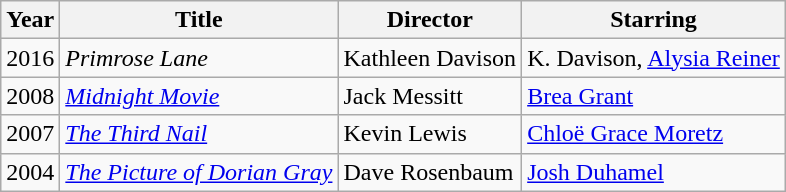<table class="wikitable">
<tr>
<th>Year</th>
<th>Title</th>
<th>Director</th>
<th>Starring</th>
</tr>
<tr>
<td>2016</td>
<td><em>Primrose Lane</em></td>
<td>Kathleen Davison</td>
<td>K. Davison, <a href='#'>Alysia Reiner</a></td>
</tr>
<tr>
<td>2008</td>
<td><a href='#'><em>Midnight Movie</em></a></td>
<td>Jack Messitt</td>
<td><a href='#'>Brea Grant</a></td>
</tr>
<tr>
<td>2007</td>
<td><em><a href='#'>The Third Nail</a></em></td>
<td>Kevin Lewis</td>
<td><a href='#'>Chloë Grace Moretz</a></td>
</tr>
<tr>
<td>2004</td>
<td><a href='#'><em>The Picture of Dorian Gray</em></a></td>
<td>Dave Rosenbaum</td>
<td><a href='#'>Josh Duhamel</a></td>
</tr>
</table>
